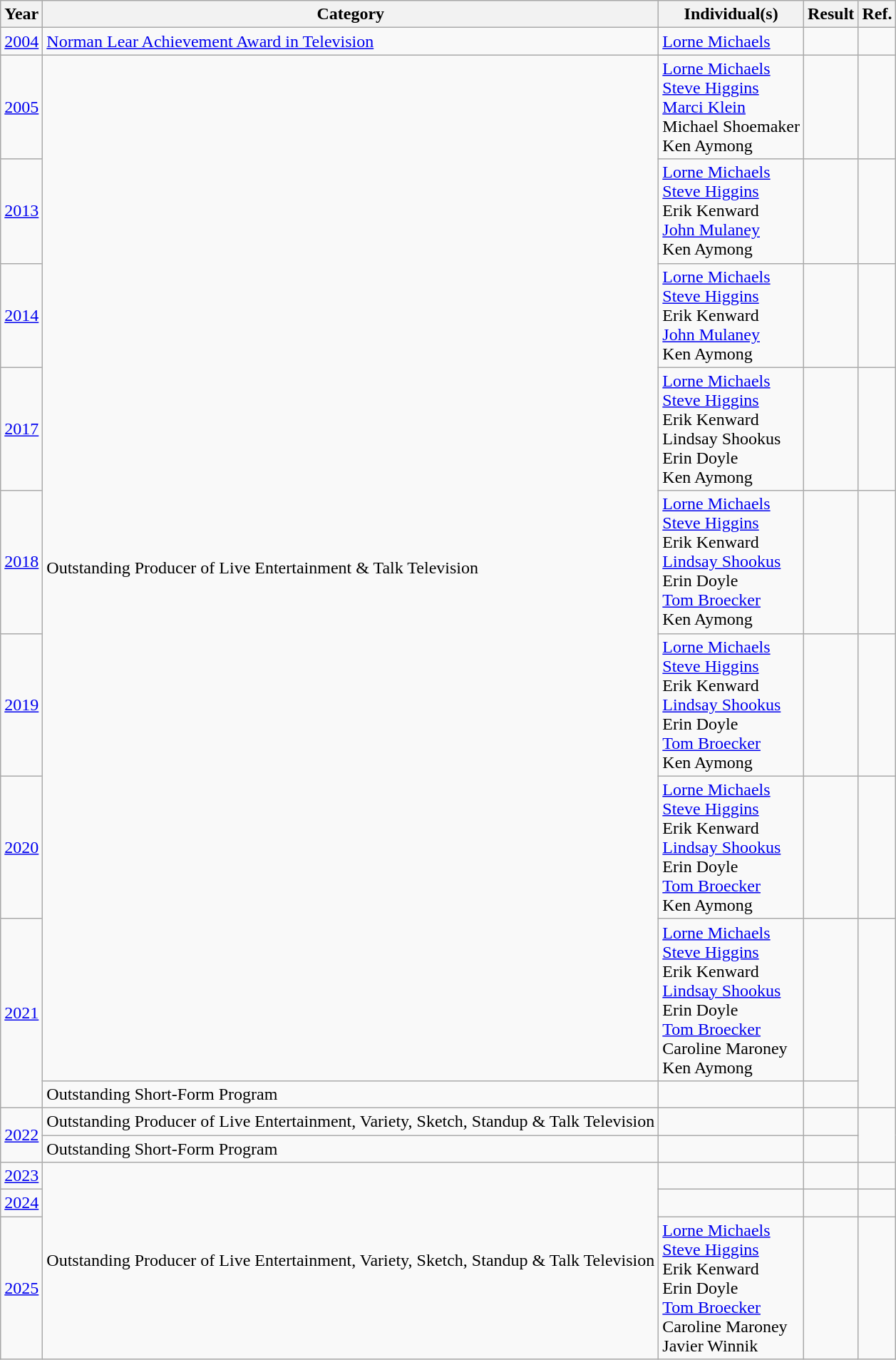<table class="wikitable">
<tr>
<th>Year</th>
<th>Category</th>
<th>Individual(s)</th>
<th>Result</th>
<th>Ref.</th>
</tr>
<tr>
<td><a href='#'>2004</a></td>
<td><a href='#'>Norman Lear Achievement Award in Television</a></td>
<td><a href='#'>Lorne Michaels</a></td>
<td></td>
<td align="center"></td>
</tr>
<tr>
<td><a href='#'>2005</a></td>
<td rowspan="8">Outstanding Producer of Live Entertainment & Talk Television</td>
<td><a href='#'>Lorne Michaels</a> <br> <a href='#'>Steve Higgins</a> <br> <a href='#'>Marci Klein</a> <br> Michael Shoemaker <br> Ken Aymong</td>
<td></td>
<td align="center"></td>
</tr>
<tr>
<td><a href='#'>2013</a></td>
<td><a href='#'>Lorne Michaels</a> <br> <a href='#'>Steve Higgins</a> <br> Erik Kenward <br> <a href='#'>John Mulaney</a> <br> Ken Aymong</td>
<td></td>
<td align="center"></td>
</tr>
<tr>
<td><a href='#'>2014</a></td>
<td><a href='#'>Lorne Michaels</a> <br> <a href='#'>Steve Higgins</a> <br> Erik Kenward <br> <a href='#'>John Mulaney</a> <br> Ken Aymong</td>
<td></td>
<td align="center"></td>
</tr>
<tr>
<td><a href='#'>2017</a></td>
<td><a href='#'>Lorne Michaels</a> <br> <a href='#'>Steve Higgins</a> <br> Erik Kenward <br> Lindsay Shookus <br> Erin Doyle <br> Ken Aymong</td>
<td></td>
<td align="center"></td>
</tr>
<tr>
<td><a href='#'>2018</a></td>
<td><a href='#'>Lorne Michaels</a> <br> <a href='#'>Steve Higgins</a> <br> Erik Kenward <br> <a href='#'>Lindsay Shookus</a> <br> Erin Doyle <br> <a href='#'>Tom Broecker</a> <br> Ken Aymong</td>
<td></td>
<td align="center"></td>
</tr>
<tr>
<td><a href='#'>2019</a></td>
<td><a href='#'>Lorne Michaels</a> <br> <a href='#'>Steve Higgins</a> <br> Erik Kenward <br> <a href='#'>Lindsay Shookus</a> <br> Erin Doyle <br> <a href='#'>Tom Broecker</a> <br> Ken Aymong</td>
<td></td>
<td align="center"></td>
</tr>
<tr>
<td><a href='#'>2020</a></td>
<td><a href='#'>Lorne Michaels</a> <br> <a href='#'>Steve Higgins</a> <br> Erik Kenward <br> <a href='#'>Lindsay Shookus</a> <br> Erin Doyle <br> <a href='#'>Tom Broecker</a> <br> Ken Aymong</td>
<td></td>
<td align="center"></td>
</tr>
<tr>
<td rowspan="2"><a href='#'>2021</a></td>
<td><a href='#'>Lorne Michaels</a> <br> <a href='#'>Steve Higgins</a> <br> Erik Kenward <br> <a href='#'>Lindsay Shookus</a> <br> Erin Doyle <br> <a href='#'>Tom Broecker</a> <br> Caroline Maroney <br> Ken Aymong</td>
<td></td>
<td rowspan="2" align="center"></td>
</tr>
<tr>
<td>Outstanding Short-Form Program</td>
<td></td>
<td></td>
</tr>
<tr>
<td rowspan="2"><a href='#'>2022</a></td>
<td>Outstanding Producer of Live Entertainment, Variety, Sketch, Standup & Talk Television</td>
<td></td>
<td></td>
<td rowspan="2" align="center"></td>
</tr>
<tr>
<td>Outstanding Short-Form Program</td>
<td></td>
<td></td>
</tr>
<tr>
<td><a href='#'>2023</a></td>
<td rowspan="3">Outstanding Producer of Live Entertainment, Variety, Sketch, Standup & Talk Television</td>
<td></td>
<td></td>
<td align="center"></td>
</tr>
<tr>
<td><a href='#'>2024</a></td>
<td></td>
<td></td>
<td align="center"></td>
</tr>
<tr>
<td><a href='#'>2025</a></td>
<td><a href='#'>Lorne Michaels</a> <br> <a href='#'>Steve Higgins</a> <br> Erik Kenward <br> Erin Doyle <br> <a href='#'>Tom Broecker</a> <br> Caroline Maroney <br> Javier Winnik</td>
<td></td>
<td align="center"></td>
</tr>
</table>
